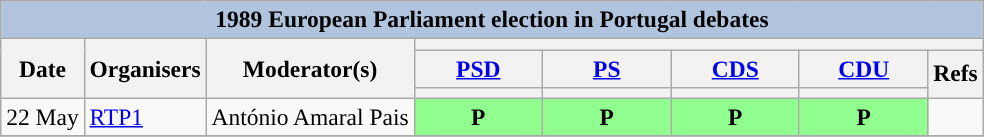<table class="wikitable" style="font-size:98%; text-align:center;">
<tr>
<th style="background:#B0C4DE" colspan="18">1989 European Parliament election in Portugal debates</th>
</tr>
<tr>
<th rowspan="3">Date</th>
<th rowspan="3">Organisers</th>
<th rowspan="3">Moderator(s)</th>
<th colspan="19">      </th>
</tr>
<tr>
<th scope="col" style="width:5em;"><a href='#'>PSD</a><br></th>
<th scope="col" style="width:5em;"><a href='#'>PS</a><br></th>
<th scope="col" style="width:5em;"><a href='#'>CDS</a><br></th>
<th scope="col" style="width:5em;"><a href='#'>CDU</a><br></th>
<th rowspan="2">Refs</th>
</tr>
<tr>
<th style="color:inherit;background:"></th>
<th style="color:inherit;background:"></th>
<th style="color:inherit;background:"></th>
<th style="color:inherit;background:"></th>
</tr>
<tr>
<td style="white-space:nowrap; text-align:left;">22 May</td>
<td style="white-space:nowrap; text-align:left;"><a href='#'>RTP1</a></td>
<td style="white-space:nowrap; text-align:left;">António Amaral Pais</td>
<td style="background:#90FF90;"><strong>P</strong></td>
<td style="background:#90FF90;"><strong>P</strong></td>
<td style="background:#90FF90;"><strong>P</strong></td>
<td style="background:#90FF90;"><strong>P</strong></td>
<td></td>
</tr>
<tr>
</tr>
</table>
